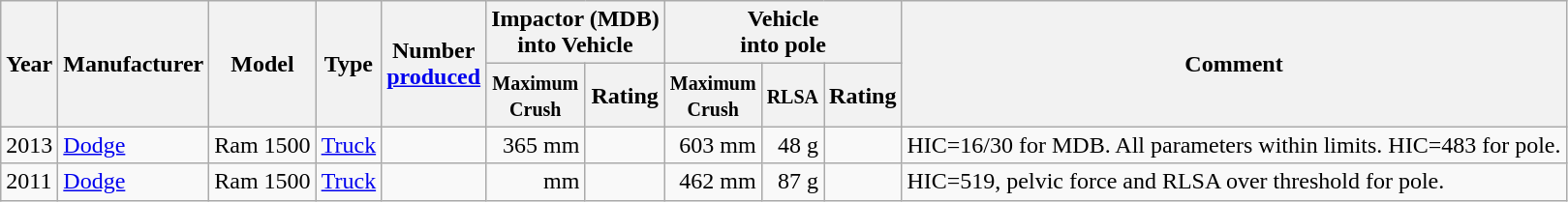<table class="wikitable sortable">
<tr>
<th rowspan=2>Year<br></th>
<th rowspan=2>Manufacturer</th>
<th rowspan=2 class="unsortable">Model</th>
<th rowspan=2 class="unsortable">Type</th>
<th rowspan=2>Number<br><a href='#'>produced</a><br></th>
<th colspan=2>Impactor (MDB)<br>into Vehicle</th>
<th colspan=3>Vehicle<br>into pole</th>
<th rowspan=2 class="unsortable">Comment<br> </th>
</tr>
<tr>
<th><small>Maximum<br>Crush</small></th>
<th>Rating<br></th>
<th><small>Maximum<br>Crush</small></th>
<th><small>RLSA</small></th>
<th>Rating<br></th>
</tr>
<tr>
<td>2013</td>
<td><a href='#'>Dodge</a></td>
<td>Ram 1500</td>
<td><a href='#'>Truck</a></td>
<td></td>
<td align=right>365 mm</td>
<td></td>
<td align=right>603 mm</td>
<td align=right>48 g</td>
<td></td>
<td>HIC=16/30 for MDB. All parameters within limits. HIC=483 for pole. </td>
</tr>
<tr>
<td>2011</td>
<td><a href='#'>Dodge</a></td>
<td>Ram 1500</td>
<td><a href='#'>Truck</a></td>
<td></td>
<td align=right>mm</td>
<td></td>
<td align=right>462 mm</td>
<td align=right>87 g</td>
<td></td>
<td>HIC=519, pelvic force and RLSA over threshold for pole.</td>
</tr>
</table>
